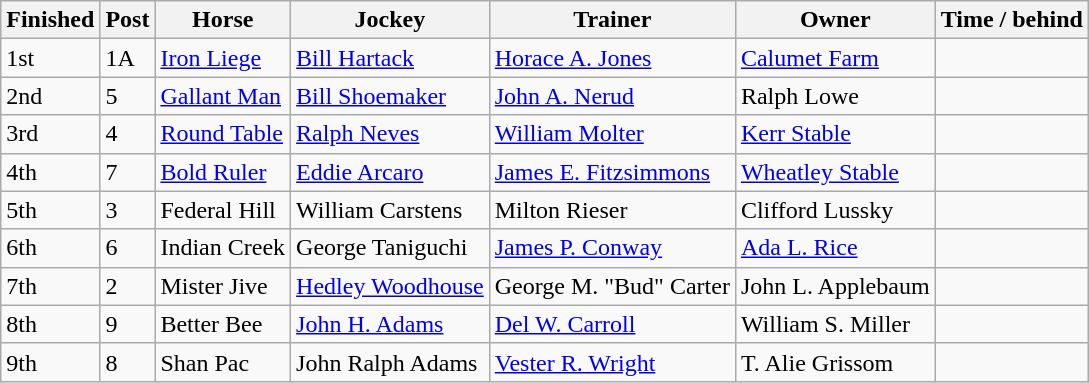<table class="wikitable">
<tr>
<th>Finished</th>
<th>Post</th>
<th>Horse</th>
<th>Jockey</th>
<th>Trainer</th>
<th>Owner</th>
<th>Time / behind</th>
</tr>
<tr>
<td>1st</td>
<td>1A</td>
<td><a href='#'>Iron Liege</a></td>
<td><a href='#'>Bill Hartack</a></td>
<td><a href='#'>Horace A. Jones</a></td>
<td><a href='#'>Calumet Farm</a></td>
<td></td>
</tr>
<tr>
<td>2nd</td>
<td>5</td>
<td><a href='#'>Gallant Man</a></td>
<td><a href='#'>Bill Shoemaker</a></td>
<td><a href='#'>John A. Nerud</a></td>
<td>Ralph Lowe</td>
<td></td>
</tr>
<tr>
<td>3rd</td>
<td>4</td>
<td><a href='#'>Round Table</a></td>
<td><a href='#'>Ralph Neves</a></td>
<td><a href='#'>William Molter</a></td>
<td><a href='#'>Kerr Stable</a></td>
<td></td>
</tr>
<tr>
<td>4th</td>
<td>7</td>
<td><a href='#'>Bold Ruler</a></td>
<td><a href='#'>Eddie Arcaro</a></td>
<td><a href='#'>James E. Fitzsimmons</a></td>
<td><a href='#'>Wheatley Stable</a></td>
<td></td>
</tr>
<tr>
<td>5th</td>
<td>3</td>
<td>Federal Hill</td>
<td>William Carstens</td>
<td>Milton Rieser</td>
<td>Clifford Lussky</td>
<td></td>
</tr>
<tr>
<td>6th</td>
<td>6</td>
<td>Indian Creek</td>
<td>George Taniguchi</td>
<td><a href='#'>James P. Conway</a></td>
<td><a href='#'>Ada L. Rice</a></td>
<td></td>
</tr>
<tr>
<td>7th</td>
<td>2</td>
<td>Mister Jive</td>
<td><a href='#'>Hedley Woodhouse</a></td>
<td>George M. "Bud" Carter</td>
<td>John L. Applebaum</td>
<td></td>
</tr>
<tr>
<td>8th</td>
<td>9</td>
<td>Better Bee</td>
<td><a href='#'>John H. Adams</a></td>
<td><a href='#'>Del W. Carroll</a></td>
<td>William S. Miller</td>
<td></td>
</tr>
<tr>
<td>9th</td>
<td>8</td>
<td>Shan Pac</td>
<td>John Ralph Adams</td>
<td><a href='#'>Vester R. Wright</a></td>
<td>T. Alie Grissom</td>
<td></td>
</tr>
</table>
